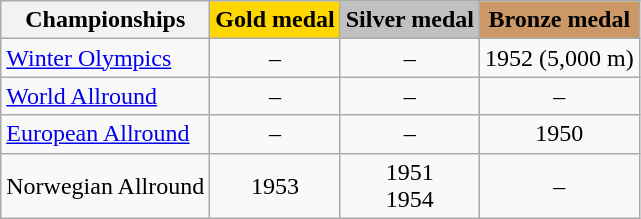<table class="wikitable">
<tr>
<th>Championships</th>
<td align=center bgcolor=gold><strong>Gold medal</strong></td>
<td align=center bgcolor=silver><strong>Silver medal</strong></td>
<td align=center bgcolor=cc9966><strong>Bronze medal</strong></td>
</tr>
<tr align="center">
<td align="left"><a href='#'>Winter Olympics</a></td>
<td>–</td>
<td>–</td>
<td>1952 (5,000 m)</td>
</tr>
<tr align="center">
<td align="left"><a href='#'>World Allround</a></td>
<td>–</td>
<td>–</td>
<td>–</td>
</tr>
<tr align="center">
<td align="left"><a href='#'>European Allround</a></td>
<td>–</td>
<td>–</td>
<td>1950</td>
</tr>
<tr align="center">
<td align="left">Norwegian Allround</td>
<td>1953</td>
<td>1951 <br> 1954</td>
<td>–</td>
</tr>
</table>
